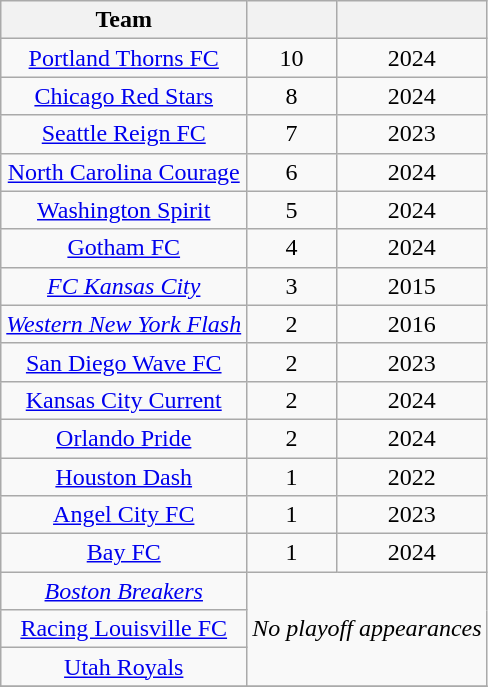<table class="wikitable sortable" style="text-align:center">
<tr>
<th scope="col">Team</th>
<th scope="col"></th>
<th scope="col"></th>
</tr>
<tr>
<td><a href='#'>Portland Thorns FC</a></td>
<td>10</td>
<td>2024</td>
</tr>
<tr>
<td><a href='#'>Chicago Red Stars</a></td>
<td>8</td>
<td>2024</td>
</tr>
<tr>
<td><a href='#'>Seattle Reign FC</a></td>
<td>7</td>
<td>2023</td>
</tr>
<tr>
<td><a href='#'>North Carolina Courage</a></td>
<td>6</td>
<td>2024</td>
</tr>
<tr>
<td><a href='#'>Washington Spirit</a></td>
<td>5</td>
<td>2024</td>
</tr>
<tr>
<td><a href='#'>Gotham FC</a></td>
<td>4</td>
<td>2024</td>
</tr>
<tr>
<td><em><a href='#'>FC Kansas City</a></em></td>
<td>3</td>
<td>2015</td>
</tr>
<tr>
<td><em><a href='#'>Western New York Flash</a></em></td>
<td>2</td>
<td>2016</td>
</tr>
<tr>
<td><a href='#'>San Diego Wave FC</a></td>
<td>2</td>
<td>2023</td>
</tr>
<tr>
<td><a href='#'>Kansas City Current</a></td>
<td>2</td>
<td>2024</td>
</tr>
<tr>
<td><a href='#'>Orlando Pride</a></td>
<td>2</td>
<td>2024</td>
</tr>
<tr>
<td><a href='#'>Houston Dash</a></td>
<td>1</td>
<td>2022</td>
</tr>
<tr>
<td><a href='#'>Angel City FC</a></td>
<td>1</td>
<td>2023</td>
</tr>
<tr>
<td><a href='#'>Bay FC</a></td>
<td>1</td>
<td>2024</td>
</tr>
<tr>
<td><em><a href='#'>Boston Breakers</a></em></td>
<td rowspan=3 colspan=2><em>No playoff appearances</em></td>
</tr>
<tr>
<td><a href='#'>Racing Louisville FC</a></td>
</tr>
<tr>
<td><a href='#'>Utah Royals</a></td>
</tr>
<tr>
</tr>
</table>
